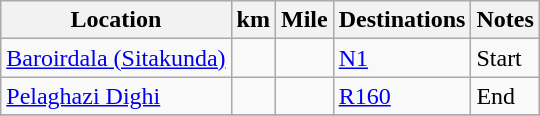<table class=wikitable>
<tr>
<th scope=col>Location</th>
<th scope=col>km</th>
<th scope=col>Mile</th>
<th scope=col>Destinations</th>
<th scope=col>Notes</th>
</tr>
<tr>
<td><a href='#'>Baroirdala (Sitakunda)</a></td>
<td></td>
<td></td>
<td><a href='#'>N1</a></td>
<td>Start</td>
</tr>
<tr>
<td><a href='#'>Pelaghazi Dighi</a></td>
<td></td>
<td></td>
<td><a href='#'>R160</a></td>
<td>End</td>
</tr>
<tr>
</tr>
</table>
